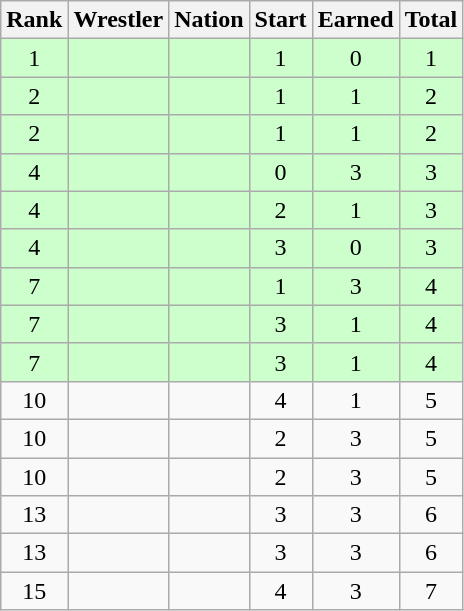<table class="wikitable sortable" style="text-align:center;">
<tr>
<th>Rank</th>
<th>Wrestler</th>
<th>Nation</th>
<th>Start</th>
<th>Earned</th>
<th>Total</th>
</tr>
<tr style="background:#cfc;">
<td>1</td>
<td align=left></td>
<td align=left></td>
<td>1</td>
<td>0</td>
<td>1</td>
</tr>
<tr style="background:#cfc;">
<td>2</td>
<td align=left></td>
<td align=left></td>
<td>1</td>
<td>1</td>
<td>2</td>
</tr>
<tr style="background:#cfc;">
<td>2</td>
<td align=left></td>
<td align=left></td>
<td>1</td>
<td>1</td>
<td>2</td>
</tr>
<tr style="background:#cfc;">
<td>4</td>
<td align=left></td>
<td align=left></td>
<td>0</td>
<td>3</td>
<td>3</td>
</tr>
<tr style="background:#cfc;">
<td>4</td>
<td align=left></td>
<td align=left></td>
<td>2</td>
<td>1</td>
<td>3</td>
</tr>
<tr style="background:#cfc;">
<td>4</td>
<td align=left></td>
<td align=left></td>
<td>3</td>
<td>0</td>
<td>3</td>
</tr>
<tr style="background:#cfc;">
<td>7</td>
<td align=left></td>
<td align=left></td>
<td>1</td>
<td>3</td>
<td>4</td>
</tr>
<tr style="background:#cfc;">
<td>7</td>
<td align=left></td>
<td align=left></td>
<td>3</td>
<td>1</td>
<td>4</td>
</tr>
<tr style="background:#cfc;">
<td>7</td>
<td align=left></td>
<td align=left></td>
<td>3</td>
<td>1</td>
<td>4</td>
</tr>
<tr>
<td>10</td>
<td align=left></td>
<td align=left></td>
<td>4</td>
<td>1</td>
<td>5</td>
</tr>
<tr>
<td>10</td>
<td align=left></td>
<td align=left></td>
<td>2</td>
<td>3</td>
<td>5</td>
</tr>
<tr>
<td>10</td>
<td align=left></td>
<td align=left></td>
<td>2</td>
<td>3</td>
<td>5</td>
</tr>
<tr>
<td>13</td>
<td align=left></td>
<td align=left></td>
<td>3</td>
<td>3</td>
<td>6</td>
</tr>
<tr>
<td>13</td>
<td align=left></td>
<td align=left></td>
<td>3</td>
<td>3</td>
<td>6</td>
</tr>
<tr>
<td>15</td>
<td align=left></td>
<td align=left></td>
<td>4</td>
<td>3</td>
<td>7</td>
</tr>
</table>
